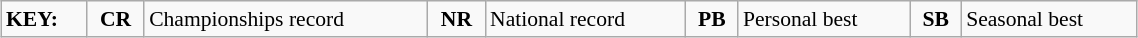<table class="wikitable" style="margin:0.5em auto; font-size:90%;position:relative;" width=60%>
<tr>
<td><strong>KEY:</strong></td>
<td align=center><strong>CR</strong></td>
<td>Championships record</td>
<td align=center><strong>NR</strong></td>
<td>National record</td>
<td align=center><strong>PB</strong></td>
<td>Personal best</td>
<td align=center><strong>SB</strong></td>
<td>Seasonal best</td>
</tr>
</table>
